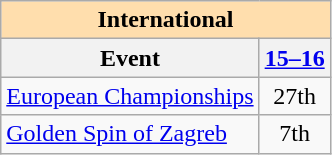<table class="wikitable" style="text-align:center">
<tr>
<th style="background-color: #ffdead; " colspan=2 align=center>International</th>
</tr>
<tr>
<th>Event</th>
<th><a href='#'>15–16</a></th>
</tr>
<tr>
<td align=left><a href='#'>European Championships</a></td>
<td>27th</td>
</tr>
<tr>
<td align=left> <a href='#'>Golden Spin of Zagreb</a></td>
<td>7th</td>
</tr>
</table>
